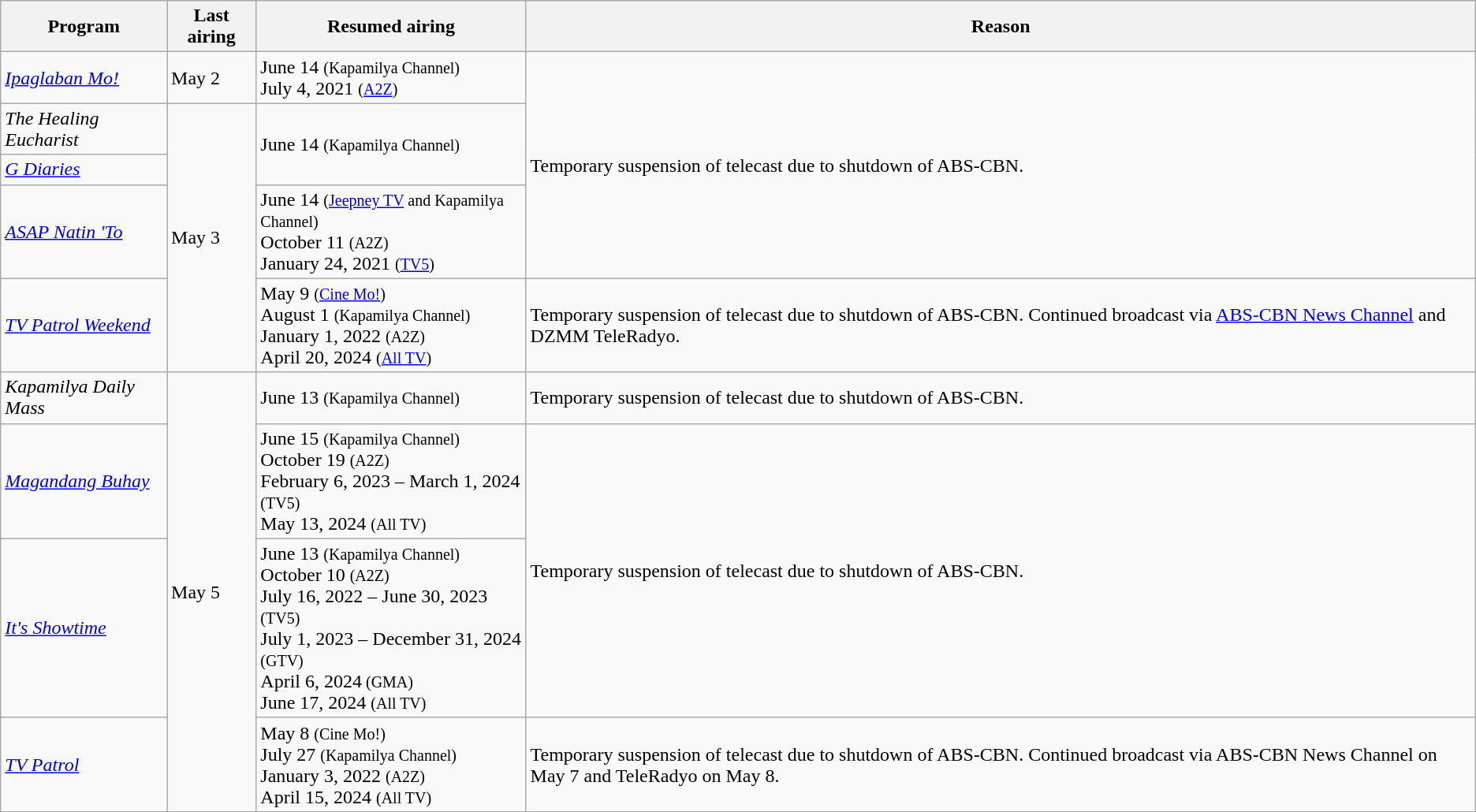<table class="wikitable">
<tr>
<th>Program</th>
<th>Last airing</th>
<th>Resumed airing</th>
<th>Reason</th>
</tr>
<tr>
<td><em><a href='#'>Ipaglaban Mo!</a></em></td>
<td>May 2</td>
<td>June 14 <small>(Kapamilya Channel)</small><br>July 4, 2021 <small>(<a href='#'>A2Z</a>)</small></td>
<td rowspan="4">Temporary suspension of telecast due to shutdown of ABS-CBN.</td>
</tr>
<tr>
<td><em>The Healing Eucharist</em></td>
<td rowspan="4">May 3</td>
<td rowspan="2">June 14 <small>(Kapamilya Channel)</small></td>
</tr>
<tr>
<td><em><a href='#'>G Diaries</a></em></td>
</tr>
<tr>
<td><em><a href='#'>ASAP Natin 'To</a></em></td>
<td>June 14 <small>(<a href='#'>Jeepney TV</a> and Kapamilya Channel)</small><br>October 11 <small>(A2Z)</small><br>January 24, 2021 <small>(<a href='#'>TV5</a>)</small></td>
</tr>
<tr>
<td><em><a href='#'>TV Patrol Weekend</a></em></td>
<td>May 9 <small>(<a href='#'>Cine Mo!</a>)</small><br>August 1 <small>(Kapamilya Channel)</small><br>January 1, 2022 <small>(A2Z)</small><br>April 20, 2024 <small>(<a href='#'>All TV</a>)</small></td>
<td>Temporary suspension of telecast due to shutdown of ABS-CBN. Continued broadcast via <a href='#'>ABS-CBN News Channel</a> and DZMM TeleRadyo.</td>
</tr>
<tr>
<td><em>Kapamilya Daily Mass</em></td>
<td rowspan="4">May 5</td>
<td>June 13 <small>(Kapamilya Channel)</small></td>
<td>Temporary suspension of telecast due to shutdown of ABS-CBN.</td>
</tr>
<tr>
<td><em><a href='#'>Magandang Buhay</a></em></td>
<td>June 15 <small>(Kapamilya Channel)</small><br>October 19 <small>(A2Z)</small> <br>February 6, 2023 – March 1, 2024 <small>(TV5)</small><br> May 13, 2024 <small>(All TV)</small></td>
<td rowspan=2>Temporary suspension of telecast due to shutdown of ABS-CBN.</td>
</tr>
<tr>
<td><em><a href='#'>It's Showtime</a></em></td>
<td>June 13 <small>(Kapamilya Channel)</small><br>October 10 <small>(A2Z)</small><br>July 16, 2022 – June 30, 2023 <small>(TV5)</small><br>July 1, 2023 – December 31, 2024 <small>(GTV)</small><br>April 6, 2024<small> (GMA)</small><br> June 17, 2024 <small> (All TV)</small></td>
</tr>
<tr>
<td><em><a href='#'>TV Patrol</a></em></td>
<td>May 8 <small>(Cine Mo!)</small><br>July 27 <small>(Kapamilya Channel)</small><br>January 3, 2022 <small>(A2Z)</small><br>April 15, 2024 <small>(All TV)</small></td>
<td>Temporary suspension of telecast due to shutdown of ABS-CBN. Continued broadcast via ABS-CBN News Channel on May 7 and TeleRadyo on May 8.</td>
</tr>
<tr>
</tr>
</table>
